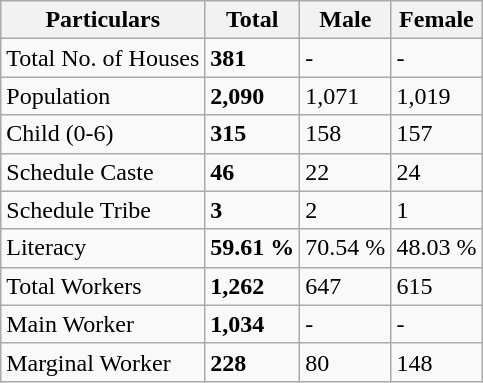<table class="wikitable">
<tr>
<th>Particulars</th>
<th>Total</th>
<th>Male</th>
<th>Female</th>
</tr>
<tr>
<td>Total No. of Houses</td>
<td><strong>381</strong></td>
<td>-</td>
<td>-</td>
</tr>
<tr>
<td>Population</td>
<td><strong>2,090</strong></td>
<td>1,071</td>
<td>1,019</td>
</tr>
<tr>
<td>Child (0-6)</td>
<td><strong>315</strong></td>
<td>158</td>
<td>157</td>
</tr>
<tr>
<td>Schedule Caste</td>
<td><strong>46</strong></td>
<td>22</td>
<td>24</td>
</tr>
<tr>
<td>Schedule Tribe</td>
<td><strong>3</strong></td>
<td>2</td>
<td>1</td>
</tr>
<tr>
<td>Literacy</td>
<td><strong>59.61 %</strong></td>
<td>70.54 %</td>
<td>48.03 %</td>
</tr>
<tr>
<td>Total Workers</td>
<td><strong>1,262</strong></td>
<td>647</td>
<td>615</td>
</tr>
<tr>
<td>Main Worker</td>
<td><strong>1,034</strong></td>
<td>-</td>
<td>-</td>
</tr>
<tr>
<td>Marginal Worker</td>
<td><strong>228</strong></td>
<td>80</td>
<td>148</td>
</tr>
</table>
